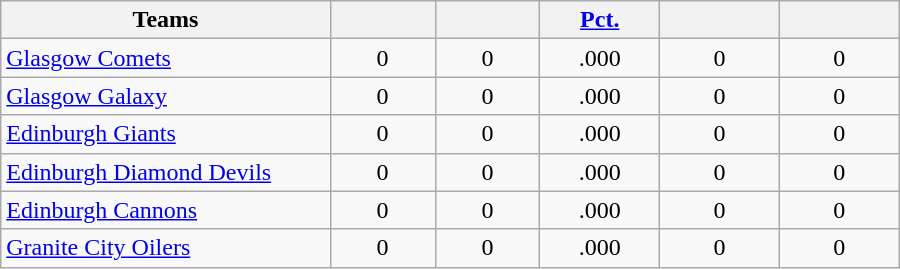<table class="wikitable sortable" width=600 style="text-align:center;">
<tr>
<th width="22%">Teams</th>
<th width="7%"></th>
<th width="7%"></th>
<th width="8%"><a href='#'>Pct.</a></th>
<th width="8%"></th>
<th width="8%"></th>
</tr>
<tr>
<td align=left><a href='#'>Glasgow Comets</a></td>
<td>0</td>
<td>0</td>
<td>.000</td>
<td>0</td>
<td>0</td>
</tr>
<tr>
<td align=left><a href='#'>Glasgow Galaxy</a></td>
<td>0</td>
<td>0</td>
<td>.000</td>
<td>0</td>
<td>0</td>
</tr>
<tr>
<td align=left><a href='#'>Edinburgh Giants</a></td>
<td>0</td>
<td>0</td>
<td>.000</td>
<td>0</td>
<td>0</td>
</tr>
<tr>
<td align=left><a href='#'>Edinburgh Diamond Devils</a></td>
<td>0</td>
<td>0</td>
<td>.000</td>
<td>0</td>
<td>0</td>
</tr>
<tr>
<td align=left><a href='#'>Edinburgh Cannons</a></td>
<td>0</td>
<td>0</td>
<td>.000</td>
<td>0</td>
<td>0</td>
</tr>
<tr>
<td align=left><a href='#'>Granite City Oilers</a></td>
<td>0</td>
<td>0</td>
<td>.000</td>
<td>0</td>
<td>0</td>
</tr>
</table>
